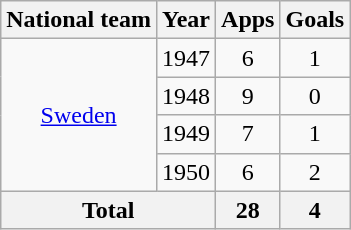<table class="wikitable" style="text-align:center">
<tr>
<th>National team</th>
<th>Year</th>
<th>Apps</th>
<th>Goals</th>
</tr>
<tr>
<td rowspan="4"><a href='#'>Sweden</a></td>
<td>1947</td>
<td>6</td>
<td>1</td>
</tr>
<tr>
<td>1948</td>
<td>9</td>
<td>0</td>
</tr>
<tr>
<td>1949</td>
<td>7</td>
<td>1</td>
</tr>
<tr>
<td>1950</td>
<td>6</td>
<td>2</td>
</tr>
<tr>
<th colspan="2">Total</th>
<th>28</th>
<th>4</th>
</tr>
</table>
